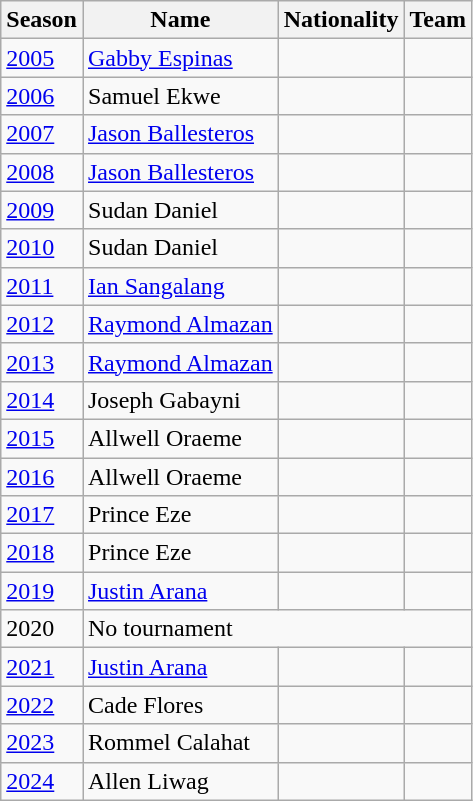<table class="wikitable">
<tr>
<th>Season</th>
<th>Name</th>
<th>Nationality</th>
<th>Team</th>
</tr>
<tr>
<td><a href='#'>2005</a></td>
<td><a href='#'>Gabby Espinas</a></td>
<td></td>
<td></td>
</tr>
<tr>
<td><a href='#'>2006</a></td>
<td>Samuel Ekwe</td>
<td></td>
<td></td>
</tr>
<tr>
<td><a href='#'>2007</a></td>
<td><a href='#'>Jason Ballesteros</a></td>
<td></td>
<td></td>
</tr>
<tr>
<td><a href='#'>2008</a></td>
<td><a href='#'>Jason Ballesteros</a></td>
<td></td>
<td></td>
</tr>
<tr>
<td><a href='#'>2009</a></td>
<td>Sudan Daniel</td>
<td></td>
<td></td>
</tr>
<tr>
<td><a href='#'>2010</a></td>
<td>Sudan Daniel</td>
<td></td>
<td></td>
</tr>
<tr>
<td><a href='#'>2011</a></td>
<td><a href='#'>Ian Sangalang</a></td>
<td></td>
<td></td>
</tr>
<tr>
<td><a href='#'>2012</a></td>
<td><a href='#'>Raymond Almazan</a></td>
<td></td>
<td></td>
</tr>
<tr>
<td><a href='#'>2013</a></td>
<td><a href='#'>Raymond Almazan</a></td>
<td></td>
<td></td>
</tr>
<tr>
<td><a href='#'>2014</a></td>
<td>Joseph Gabayni</td>
<td></td>
<td></td>
</tr>
<tr>
<td><a href='#'>2015</a></td>
<td>Allwell Oraeme</td>
<td></td>
<td></td>
</tr>
<tr>
<td><a href='#'>2016</a></td>
<td>Allwell Oraeme</td>
<td></td>
<td></td>
</tr>
<tr>
<td><a href='#'>2017</a></td>
<td>Prince Eze</td>
<td></td>
<td></td>
</tr>
<tr>
<td><a href='#'>2018</a></td>
<td>Prince Eze</td>
<td></td>
<td></td>
</tr>
<tr>
<td><a href='#'>2019</a></td>
<td><a href='#'>Justin Arana</a></td>
<td></td>
<td></td>
</tr>
<tr>
<td>2020</td>
<td colspan="3">No tournament</td>
</tr>
<tr>
<td><a href='#'>2021</a></td>
<td><a href='#'>Justin Arana</a></td>
<td></td>
<td></td>
</tr>
<tr>
<td><a href='#'>2022</a></td>
<td>Cade Flores</td>
<td></td>
<td></td>
</tr>
<tr>
<td><a href='#'>2023</a></td>
<td>Rommel Calahat</td>
<td></td>
<td></td>
</tr>
<tr>
<td><a href='#'>2024</a></td>
<td>Allen Liwag</td>
<td></td>
<td></td>
</tr>
</table>
